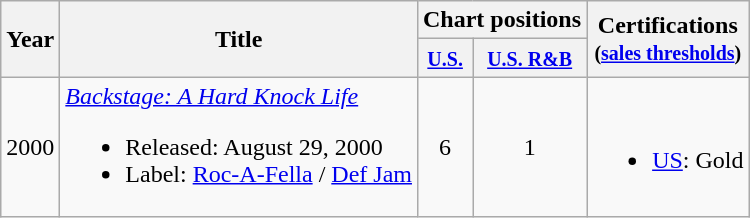<table class="wikitable">
<tr>
<th rowspan="2">Year</th>
<th rowspan="2">Title</th>
<th colspan="2">Chart positions</th>
<th rowspan="2">Certifications<br><small>(<a href='#'>sales thresholds</a>)</small></th>
</tr>
<tr>
<th><small><a href='#'>U.S.</a></small></th>
<th><small><a href='#'>U.S. R&B</a></small></th>
</tr>
<tr>
<td>2000</td>
<td><em><a href='#'>Backstage: A Hard Knock Life</a></em><br><ul><li>Released: August 29, 2000</li><li>Label: <a href='#'>Roc-A-Fella</a> / <a href='#'>Def Jam</a></li></ul></td>
<td align="center">6</td>
<td align="center">1</td>
<td><br><ul><li><a href='#'>US</a>: Gold</li></ul></td>
</tr>
</table>
